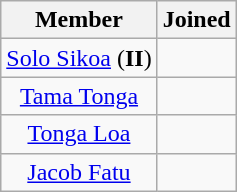<table class="wikitable sortable" style="text-align:center;">
<tr>
<th>Member</th>
<th>Joined</th>
</tr>
<tr>
<td><a href='#'>Solo Sikoa</a> (<strong>II</strong>)</td>
<td><a href='#'></a></td>
</tr>
<tr>
<td><a href='#'>Tama Tonga</a></td>
<td></td>
</tr>
<tr>
<td><a href='#'>Tonga Loa</a></td>
<td><a href='#'></a></td>
</tr>
<tr>
<td><a href='#'>Jacob Fatu</a></td>
<td></td>
</tr>
</table>
